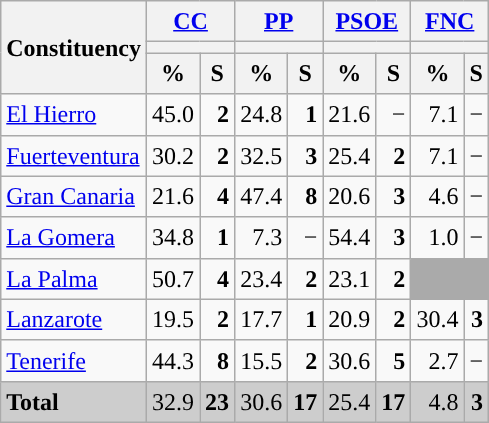<table class="wikitable sortable" style="text-align:right; line-height:20px;">
<tr>
<th rowspan="3">Constituency</th>
<th colspan="2" width="30px" class="unsortable"><a href='#'>CC</a></th>
<th colspan="2" width="30px" class="unsortable"><a href='#'>PP</a></th>
<th colspan="2" width="30px" class="unsortable"><a href='#'>PSOE</a></th>
<th colspan="2" width="30px" class="unsortable"><a href='#'>FNC</a></th>
</tr>
<tr>
<th colspan="2" style="background:"></th>
<th colspan="2" style="background:"></th>
<th colspan="2" style="background:"></th>
<th colspan="2" style="background:"></th>
</tr>
<tr>
<th data-sort-type="number">%</th>
<th data-sort-type="number">S</th>
<th data-sort-type="number">%</th>
<th data-sort-type="number">S</th>
<th data-sort-type="number">%</th>
<th data-sort-type="number">S</th>
<th data-sort-type="number">%</th>
<th data-sort-type="number">S</th>
</tr>
<tr>
<td align="left"><a href='#'>El Hierro</a></td>
<td style="background:">45.0</td>
<td><strong>2</strong></td>
<td>24.8</td>
<td><strong>1</strong></td>
<td>21.6</td>
<td>−</td>
<td>7.1</td>
<td>−</td>
</tr>
<tr>
<td align="left"><a href='#'>Fuerteventura</a></td>
<td>30.2</td>
<td><strong>2</strong></td>
<td style="background:">32.5</td>
<td><strong>3</strong></td>
<td>25.4</td>
<td><strong>2</strong></td>
<td>7.1</td>
<td>−</td>
</tr>
<tr>
<td align="left"><a href='#'>Gran Canaria</a></td>
<td>21.6</td>
<td><strong>4</strong></td>
<td style="background:">47.4</td>
<td><strong>8</strong></td>
<td>20.6</td>
<td><strong>3</strong></td>
<td>4.6</td>
<td>−</td>
</tr>
<tr>
<td align="left"><a href='#'>La Gomera</a></td>
<td>34.8</td>
<td><strong>1</strong></td>
<td>7.3</td>
<td>−</td>
<td style="background:">54.4</td>
<td><strong>3</strong></td>
<td>1.0</td>
<td>−</td>
</tr>
<tr>
<td align="left"><a href='#'>La Palma</a></td>
<td style="background:">50.7</td>
<td><strong>4</strong></td>
<td>23.4</td>
<td><strong>2</strong></td>
<td>23.1</td>
<td><strong>2</strong></td>
<td colspan="2" bgcolor="#AAAAAA"></td>
</tr>
<tr>
<td align="left"><a href='#'>Lanzarote</a></td>
<td>19.5</td>
<td><strong>2</strong></td>
<td>17.7</td>
<td><strong>1</strong></td>
<td>20.9</td>
<td><strong>2</strong></td>
<td style="background:">30.4</td>
<td><strong>3</strong></td>
</tr>
<tr>
<td align="left"><a href='#'>Tenerife</a></td>
<td style="background:">44.3</td>
<td><strong>8</strong></td>
<td>15.5</td>
<td><strong>2</strong></td>
<td>30.6</td>
<td><strong>5</strong></td>
<td>2.7</td>
<td>−</td>
</tr>
<tr style="background:#CDCDCD;">
<td align="left"><strong>Total</strong></td>
<td style="background:">32.9</td>
<td><strong>23</strong></td>
<td>30.6</td>
<td><strong>17</strong></td>
<td>25.4</td>
<td><strong>17</strong></td>
<td>4.8</td>
<td><strong>3</strong></td>
</tr>
</table>
